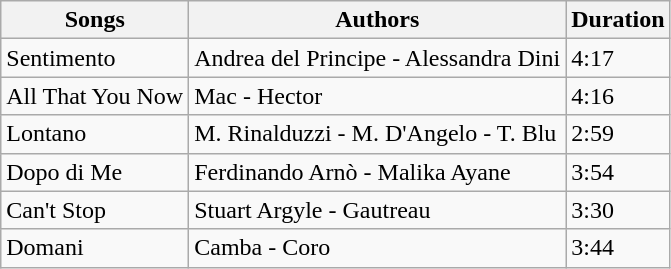<table class="wikitable">
<tr>
<th>Songs</th>
<th>Authors</th>
<th>Duration</th>
</tr>
<tr>
<td>Sentimento</td>
<td>Andrea del Principe - Alessandra Dini</td>
<td>4:17</td>
</tr>
<tr>
<td>All That You Now</td>
<td>Mac - Hector</td>
<td>4:16</td>
</tr>
<tr>
<td>Lontano</td>
<td>M. Rinalduzzi - M. D'Angelo - T. Blu</td>
<td>2:59</td>
</tr>
<tr>
<td>Dopo di Me</td>
<td>Ferdinando Arnò - Malika Ayane</td>
<td>3:54</td>
</tr>
<tr>
<td>Can't Stop</td>
<td>Stuart Argyle - Gautreau</td>
<td>3:30</td>
</tr>
<tr>
<td>Domani</td>
<td>Camba - Coro</td>
<td>3:44</td>
</tr>
</table>
